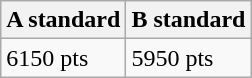<table class="wikitable" border="1" align="upright">
<tr>
<th>A standard</th>
<th>B standard</th>
</tr>
<tr>
<td>6150 pts</td>
<td>5950 pts</td>
</tr>
</table>
